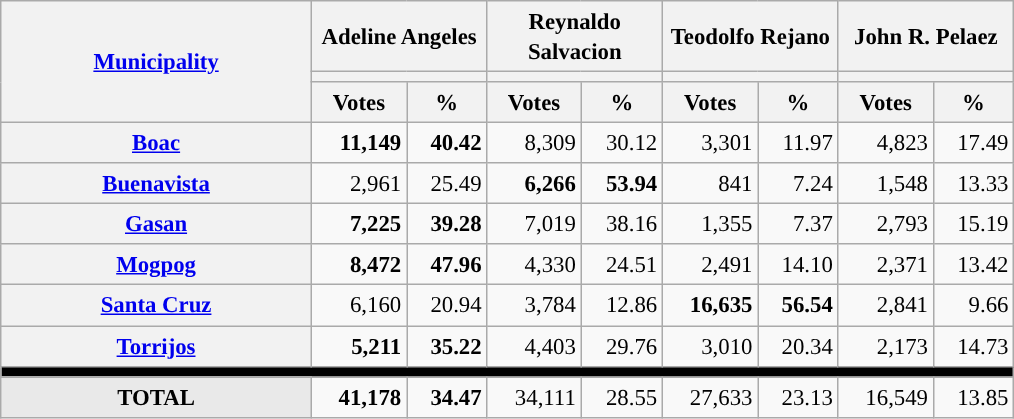<table class="wikitable collapsible collapsed" style="text-align:right; font-size:95%; line-height:20px;">
<tr>
<th rowspan="3" width="200"><a href='#'>Municipality</a></th>
<th colspan="2" width="110">Adeline Angeles</th>
<th colspan="2" width="110">Reynaldo Salvacion</th>
<th colspan="2" width="110">Teodolfo Rejano</th>
<th colspan="2" width="110">John R. Pelaez</th>
</tr>
<tr>
<th colspan="2" style="background:"></th>
<th colspan="2" style="background:"></th>
<th colspan="2" style="background:"></th>
<th colspan="2" style="background:"></th>
</tr>
<tr>
<th>Votes</th>
<th>%</th>
<th>Votes</th>
<th>%</th>
<th>Votes</th>
<th>%</th>
<th>Votes</th>
<th>%</th>
</tr>
<tr>
<th scope="row"><a href='#'>Boac</a></th>
<td style="background:"><strong>11,149</strong></td>
<td style="background:"><strong>40.42</strong></td>
<td>8,309</td>
<td>30.12</td>
<td>3,301</td>
<td>11.97</td>
<td>4,823</td>
<td>17.49</td>
</tr>
<tr>
<th scope="row"><a href='#'>Buenavista</a></th>
<td>2,961</td>
<td>25.49</td>
<td style="background:"><strong>6,266</strong></td>
<td style="background:"><strong>53.94</strong></td>
<td>841</td>
<td>7.24</td>
<td>1,548</td>
<td>13.33</td>
</tr>
<tr>
<th scope="row"><a href='#'>Gasan</a></th>
<td style="background:"><strong>7,225</strong></td>
<td style="background:"><strong>39.28</strong></td>
<td>7,019</td>
<td>38.16</td>
<td>1,355</td>
<td>7.37</td>
<td>2,793</td>
<td>15.19</td>
</tr>
<tr>
<th scope="row"><a href='#'>Mogpog</a></th>
<td style="background:"><strong>8,472</strong></td>
<td style="background:"><strong>47.96</strong></td>
<td>4,330</td>
<td>24.51</td>
<td>2,491</td>
<td>14.10</td>
<td>2,371</td>
<td>13.42</td>
</tr>
<tr>
<th scope="row"><a href='#'>Santa Cruz</a></th>
<td>6,160</td>
<td>20.94</td>
<td>3,784</td>
<td>12.86</td>
<td style="background:"><strong>16,635</strong></td>
<td style="background:"><strong>56.54</strong></td>
<td>2,841</td>
<td>9.66</td>
</tr>
<tr>
<th scope="row"><a href='#'>Torrijos</a></th>
<td style="background:"><strong>5,211</strong></td>
<td style="background:"><strong>35.22</strong></td>
<td>4,403</td>
<td>29.76</td>
<td>3,010</td>
<td>20.34</td>
<td>2,173</td>
<td>14.73</td>
</tr>
<tr>
<td colspan=9 bgcolor=black></td>
</tr>
<tr>
<td style="background:#E9E9E9;" align="center"><strong>TOTAL</strong></td>
<td style="background:"><strong>41,178</strong></td>
<td style="background:"><strong>34.47</strong></td>
<td>34,111</td>
<td>28.55</td>
<td>27,633</td>
<td>23.13</td>
<td>16,549</td>
<td>13.85</td>
</tr>
</table>
